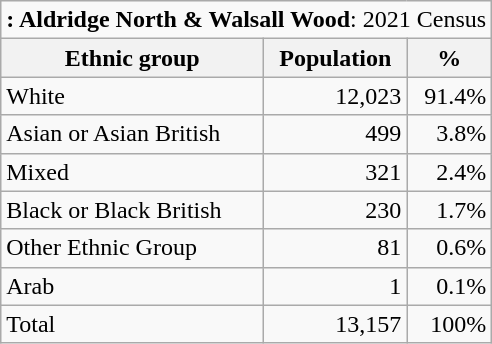<table class="wikitable">
<tr>
<td colspan="14" style="text-align:right;"><strong>: Aldridge North & Walsall Wood</strong>: 2021 Census</td>
</tr>
<tr>
<th>Ethnic group</th>
<th>Population</th>
<th>%</th>
</tr>
<tr>
<td>White</td>
<td style="text-align:right;">12,023</td>
<td style="text-align:right;">91.4%</td>
</tr>
<tr>
<td>Asian or Asian British</td>
<td style="text-align:right;">499</td>
<td style="text-align:right;">3.8%</td>
</tr>
<tr>
<td>Mixed</td>
<td style="text-align:right;">321</td>
<td style="text-align:right;">2.4%</td>
</tr>
<tr>
<td>Black or Black British</td>
<td style="text-align:right;">230</td>
<td style="text-align:right;">1.7%</td>
</tr>
<tr>
<td>Other Ethnic Group</td>
<td style="text-align:right;">81</td>
<td style="text-align:right;">0.6%</td>
</tr>
<tr>
<td>Arab</td>
<td style="text-align:right;">1</td>
<td style="text-align:right;">0.1%</td>
</tr>
<tr>
<td>Total</td>
<td style="text-align:right;">13,157</td>
<td style="text-align:right;">100%</td>
</tr>
</table>
